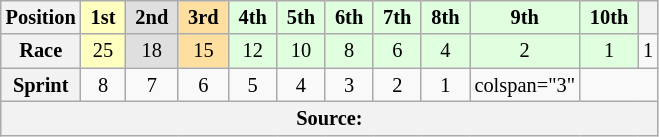<table class="wikitable" style="font-size: 85%; text-align:center">
<tr>
<th>Position</th>
<th style="background-color:#ffffbf"> 1st </th>
<th style="background-color:#dfdfdf"> 2nd </th>
<th style="background-color:#ffdf9f"> 3rd </th>
<th style="background-color:#dfffdf"> 4th </th>
<th style="background-color:#dfffdf"> 5th </th>
<th style="background-color:#dfffdf"> 6th </th>
<th style="background-color:#dfffdf"> 7th </th>
<th style="background-color:#dfffdf"> 8th </th>
<th style="background-color:#dfffdf"> 9th </th>
<th style="background-color:#dfffdf"> 10th </th>
<th><a href='#'></a></th>
</tr>
<tr>
<th>Race</th>
<td style="background-color:#ffffbf">25</td>
<td style="background-color:#dfdfdf">18</td>
<td style="background-color:#ffdf9f">15</td>
<td style="background-color:#dfffdf">12</td>
<td style="background-color:#dfffdf">10</td>
<td style="background-color:#dfffdf">8</td>
<td style="background-color:#dfffdf">6</td>
<td style="background-color:#dfffdf">4</td>
<td style="background-color:#dfffdf">2</td>
<td style="background-color:#dfffdf">1</td>
<td>1</td>
</tr>
<tr>
<th>Sprint</th>
<td>8</td>
<td>7</td>
<td>6</td>
<td>5</td>
<td>4</td>
<td>3</td>
<td>2</td>
<td>1</td>
<td>colspan="3" </td>
</tr>
<tr class="sortbottom">
<th colspan="12">Source:</th>
</tr>
</table>
